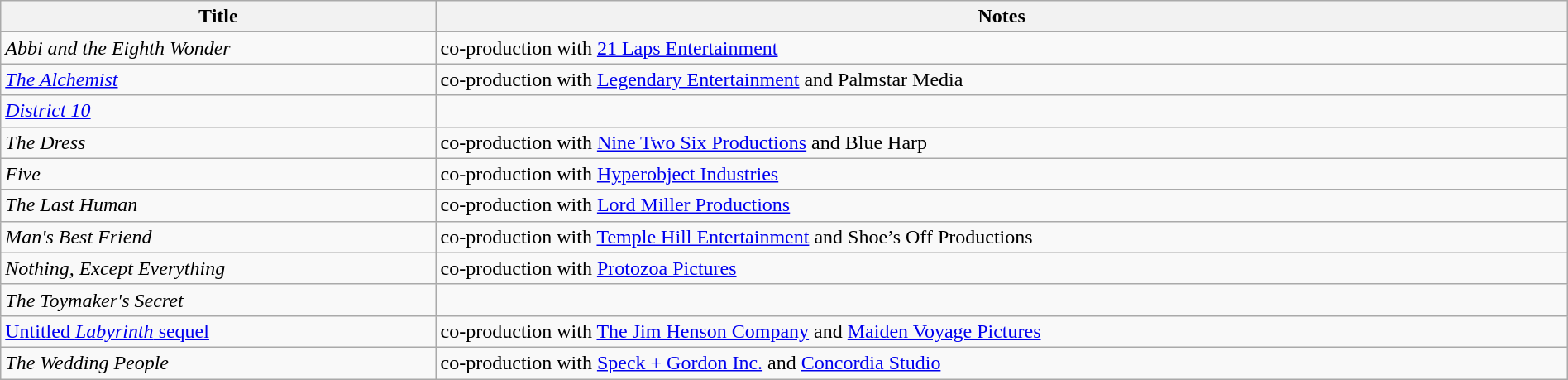<table class="wikitable sortable" style="width:100%;">
<tr>
<th>Title</th>
<th>Notes</th>
</tr>
<tr>
<td><em>Abbi and the Eighth Wonder</em></td>
<td>co-production with <a href='#'>21 Laps Entertainment</a></td>
</tr>
<tr>
<td><em><a href='#'>The Alchemist</a></em></td>
<td>co-production with <a href='#'>Legendary Entertainment</a> and Palmstar Media</td>
</tr>
<tr>
<td><em><a href='#'>District 10</a></em></td>
<td></td>
</tr>
<tr>
<td><em>The Dress</em></td>
<td>co-production with <a href='#'>Nine Two Six Productions</a> and Blue Harp</td>
</tr>
<tr>
<td><em>Five</em></td>
<td>co-production with <a href='#'>Hyperobject Industries</a></td>
</tr>
<tr>
<td><em>The Last Human</em></td>
<td>co-production with <a href='#'>Lord Miller Productions</a></td>
</tr>
<tr>
<td><em>Man's Best Friend</em></td>
<td>co-production with <a href='#'>Temple Hill Entertainment</a> and Shoe’s Off Productions</td>
</tr>
<tr>
<td><em>Nothing, Except Everything</em></td>
<td>co-production with <a href='#'>Protozoa Pictures</a></td>
</tr>
<tr>
<td><em>The Toymaker's Secret</em></td>
<td></td>
</tr>
<tr>
<td><a href='#'>Untitled <em>Labyrinth</em> sequel</a></td>
<td>co-production with <a href='#'>The Jim Henson Company</a> and <a href='#'>Maiden Voyage Pictures</a></td>
</tr>
<tr>
<td><em>The Wedding People</em></td>
<td>co-production with <a href='#'>Speck + Gordon Inc.</a> and <a href='#'>Concordia Studio</a></td>
</tr>
</table>
